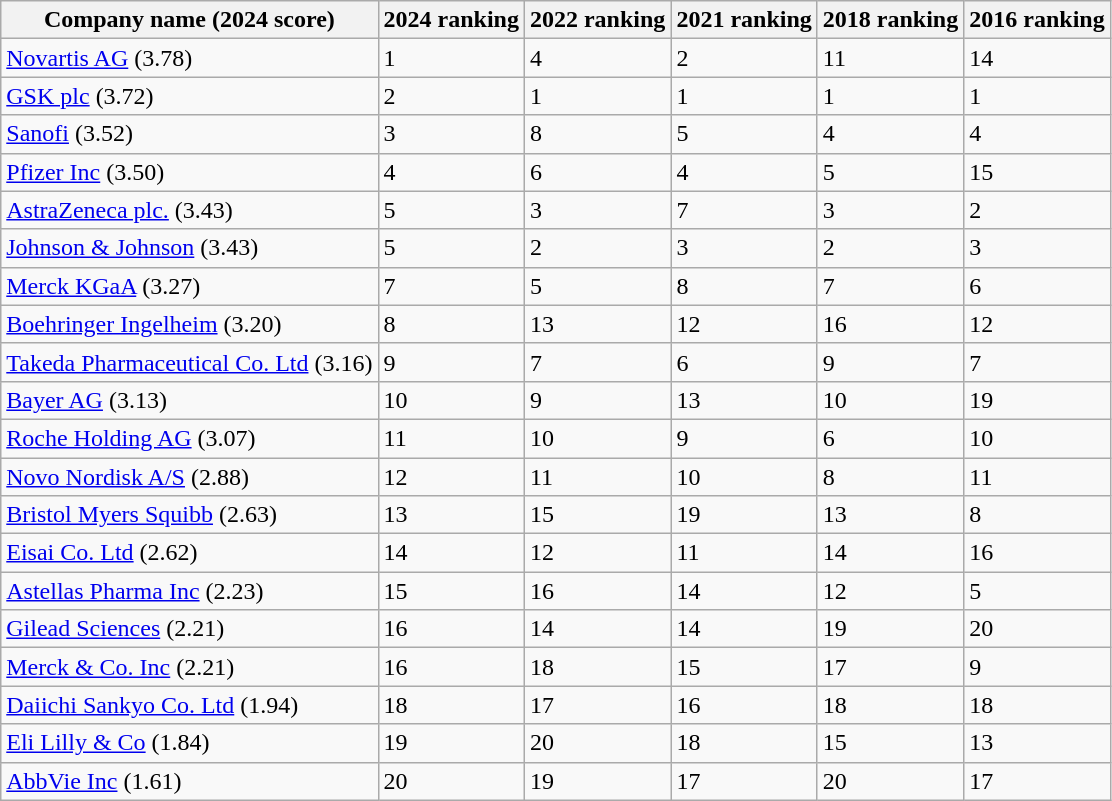<table class="wikitable sortable">
<tr>
<th>Company name (2024 score)</th>
<th>2024 ranking</th>
<th>2022 ranking</th>
<th>2021 ranking</th>
<th>2018 ranking</th>
<th>2016 ranking</th>
</tr>
<tr>
<td><a href='#'>Novartis AG</a> (3.78)</td>
<td>1</td>
<td>4</td>
<td>2</td>
<td>11</td>
<td>14</td>
</tr>
<tr>
<td><a href='#'>GSK plc</a> (3.72)</td>
<td>2</td>
<td>1</td>
<td>1</td>
<td>1</td>
<td>1</td>
</tr>
<tr>
<td><a href='#'>Sanofi</a> (3.52)</td>
<td>3</td>
<td>8</td>
<td>5</td>
<td>4</td>
<td>4</td>
</tr>
<tr>
<td><a href='#'>Pfizer Inc</a> (3.50)</td>
<td>4</td>
<td>6</td>
<td>4</td>
<td>5</td>
<td>15</td>
</tr>
<tr>
<td><a href='#'>AstraZeneca plc.</a> (3.43)</td>
<td>5</td>
<td>3</td>
<td>7</td>
<td>3</td>
<td>2</td>
</tr>
<tr>
<td><a href='#'>Johnson & Johnson</a> (3.43)</td>
<td>5</td>
<td>2</td>
<td>3</td>
<td>2</td>
<td>3</td>
</tr>
<tr>
<td><a href='#'>Merck KGaA</a> (3.27)</td>
<td>7</td>
<td>5</td>
<td>8</td>
<td>7</td>
<td>6</td>
</tr>
<tr>
<td><a href='#'>Boehringer Ingelheim</a> (3.20)</td>
<td>8</td>
<td>13</td>
<td>12</td>
<td>16</td>
<td>12</td>
</tr>
<tr>
<td><a href='#'>Takeda Pharmaceutical Co. Ltd</a> (3.16)</td>
<td>9</td>
<td>7</td>
<td>6</td>
<td>9</td>
<td>7</td>
</tr>
<tr>
<td><a href='#'>Bayer AG</a> (3.13)</td>
<td>10</td>
<td>9</td>
<td>13</td>
<td>10</td>
<td>19</td>
</tr>
<tr>
<td><a href='#'>Roche Holding AG</a> (3.07)</td>
<td>11</td>
<td>10</td>
<td>9</td>
<td>6</td>
<td>10</td>
</tr>
<tr>
<td><a href='#'>Novo Nordisk A/S</a> (2.88)</td>
<td>12</td>
<td>11</td>
<td>10</td>
<td>8</td>
<td>11</td>
</tr>
<tr>
<td><a href='#'>Bristol Myers Squibb</a> (2.63)</td>
<td>13</td>
<td>15</td>
<td>19</td>
<td>13</td>
<td>8</td>
</tr>
<tr>
<td><a href='#'>Eisai Co. Ltd</a> (2.62)</td>
<td>14</td>
<td>12</td>
<td>11</td>
<td>14</td>
<td>16</td>
</tr>
<tr>
<td><a href='#'>Astellas Pharma Inc</a> (2.23)</td>
<td>15</td>
<td>16</td>
<td>14</td>
<td>12</td>
<td>5</td>
</tr>
<tr>
<td><a href='#'>Gilead Sciences</a> (2.21)</td>
<td>16</td>
<td>14</td>
<td>14</td>
<td>19</td>
<td>20</td>
</tr>
<tr>
<td><a href='#'>Merck & Co. Inc</a> (2.21)</td>
<td>16</td>
<td>18</td>
<td>15</td>
<td>17</td>
<td>9</td>
</tr>
<tr>
<td><a href='#'>Daiichi Sankyo Co. Ltd</a> (1.94)</td>
<td>18</td>
<td>17</td>
<td>16</td>
<td>18</td>
<td>18</td>
</tr>
<tr>
<td><a href='#'>Eli Lilly & Co</a> (1.84)</td>
<td>19</td>
<td>20</td>
<td>18</td>
<td>15</td>
<td>13</td>
</tr>
<tr>
<td><a href='#'>AbbVie Inc</a> (1.61)</td>
<td>20</td>
<td>19</td>
<td>17</td>
<td>20</td>
<td>17</td>
</tr>
</table>
